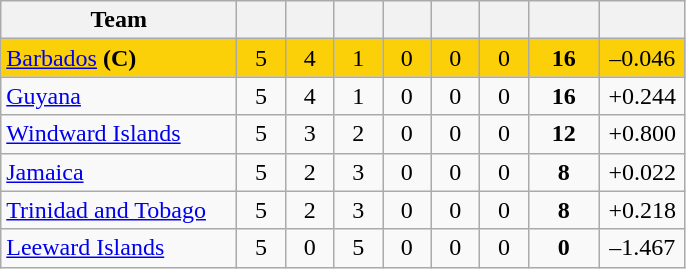<table class="wikitable" style="text-align:center">
<tr>
<th width="150">Team</th>
<th width="25"></th>
<th width="25"></th>
<th width="25"></th>
<th width="25"></th>
<th width="25"></th>
<th width="25"></th>
<th width="40"></th>
<th width="50"></th>
</tr>
<tr style="background:#fbd009">
<td style="text-align:left"><a href='#'>Barbados</a> <strong>(C)</strong></td>
<td>5</td>
<td>4</td>
<td>1</td>
<td>0</td>
<td>0</td>
<td>0</td>
<td><strong>16</strong></td>
<td>–0.046</td>
</tr>
<tr>
<td style="text-align:left"><a href='#'>Guyana</a></td>
<td>5</td>
<td>4</td>
<td>1</td>
<td>0</td>
<td>0</td>
<td>0</td>
<td><strong>16</strong></td>
<td>+0.244</td>
</tr>
<tr>
<td style="text-align:left"><a href='#'>Windward Islands</a></td>
<td>5</td>
<td>3</td>
<td>2</td>
<td>0</td>
<td>0</td>
<td>0</td>
<td><strong>12</strong></td>
<td>+0.800</td>
</tr>
<tr>
<td style="text-align:left"><a href='#'>Jamaica</a></td>
<td>5</td>
<td>2</td>
<td>3</td>
<td>0</td>
<td>0</td>
<td>0</td>
<td><strong>8</strong></td>
<td>+0.022</td>
</tr>
<tr>
<td style="text-align:left"><a href='#'>Trinidad and Tobago</a></td>
<td>5</td>
<td>2</td>
<td>3</td>
<td>0</td>
<td>0</td>
<td>0</td>
<td><strong>8</strong></td>
<td>+0.218</td>
</tr>
<tr>
<td style="text-align:left"><a href='#'>Leeward Islands</a></td>
<td>5</td>
<td>0</td>
<td>5</td>
<td>0</td>
<td>0</td>
<td>0</td>
<td><strong>0</strong></td>
<td>–1.467</td>
</tr>
</table>
